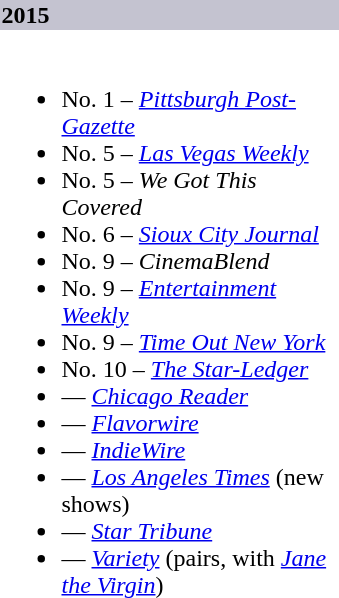<table class="collapsible">
<tr>
<th style="width:14em; background:#C4C3D0; text-align:left">2015</th>
</tr>
<tr>
<td colspan=><br><ul><li>No. 1 – <em><a href='#'>Pittsburgh Post-Gazette</a></em></li><li>No. 5 – <em><a href='#'>Las Vegas Weekly</a></em></li><li>No. 5 – <em>We Got This Covered</em></li><li>No. 6 – <em><a href='#'>Sioux City Journal</a></em></li><li>No. 9 – <em>CinemaBlend</em></li><li>No. 9 – <em><a href='#'>Entertainment Weekly</a></em></li><li>No. 9 – <em><a href='#'>Time Out New York</a></em></li><li>No. 10 – <em><a href='#'>The Star-Ledger</a></em></li><li>— <em><a href='#'>Chicago Reader</a></em></li><li>— <em><a href='#'>Flavorwire</a></em></li><li>— <em><a href='#'>IndieWire</a></em></li><li>— <em><a href='#'>Los Angeles Times</a></em> (new shows)</li><li>— <em><a href='#'>Star Tribune</a></em></li><li>— <em><a href='#'>Variety</a></em> (pairs, with <em><a href='#'>Jane the Virgin</a></em>)</li></ul></td>
</tr>
</table>
